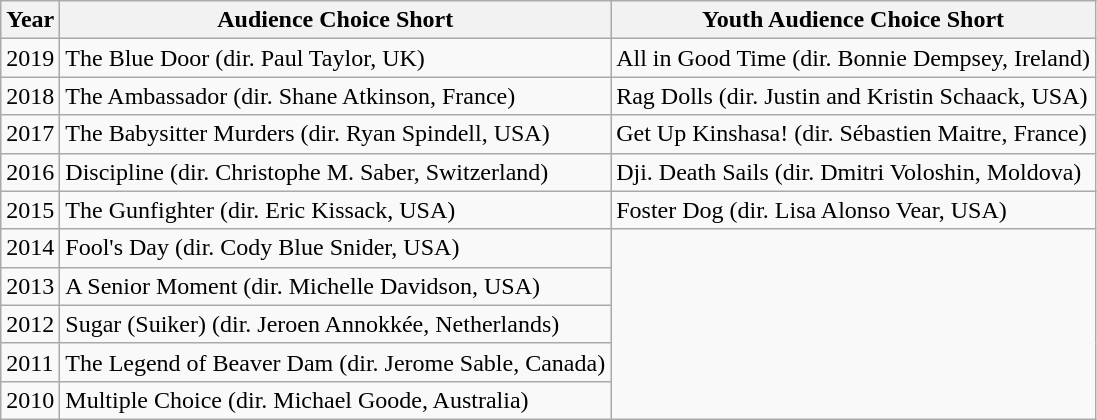<table class="wikitable">
<tr>
<th>Year</th>
<th>Audience Choice Short</th>
<th>Youth Audience Choice Short</th>
</tr>
<tr>
<td>2019</td>
<td>The Blue Door (dir. Paul Taylor, UK)</td>
<td>All in Good Time (dir. Bonnie Dempsey, Ireland)</td>
</tr>
<tr>
<td>2018</td>
<td>The Ambassador (dir. Shane Atkinson, France)</td>
<td>Rag Dolls (dir. Justin and Kristin Schaack, USA)</td>
</tr>
<tr>
<td>2017</td>
<td>The Babysitter Murders (dir. Ryan Spindell, USA)</td>
<td>Get Up Kinshasa! (dir. Sébastien Maitre, France)</td>
</tr>
<tr>
<td>2016</td>
<td>Discipline (dir. Christophe M. Saber, Switzerland)</td>
<td>Dji. Death Sails (dir. Dmitri Voloshin, Moldova)</td>
</tr>
<tr>
<td>2015</td>
<td>The Gunfighter (dir. Eric Kissack, USA)</td>
<td>Foster Dog (dir. Lisa Alonso Vear, USA)</td>
</tr>
<tr>
<td>2014</td>
<td>Fool's Day (dir. Cody Blue Snider, USA)</td>
<td rowspan="5"></td>
</tr>
<tr>
<td>2013</td>
<td>A Senior Moment (dir. Michelle Davidson, USA)</td>
</tr>
<tr>
<td>2012</td>
<td>Sugar (Suiker) (dir. Jeroen Annokkée, Netherlands)</td>
</tr>
<tr>
<td>2011</td>
<td>The Legend of Beaver Dam (dir. Jerome Sable, Canada)</td>
</tr>
<tr>
<td>2010</td>
<td>Multiple Choice (dir. Michael Goode, Australia)</td>
</tr>
</table>
